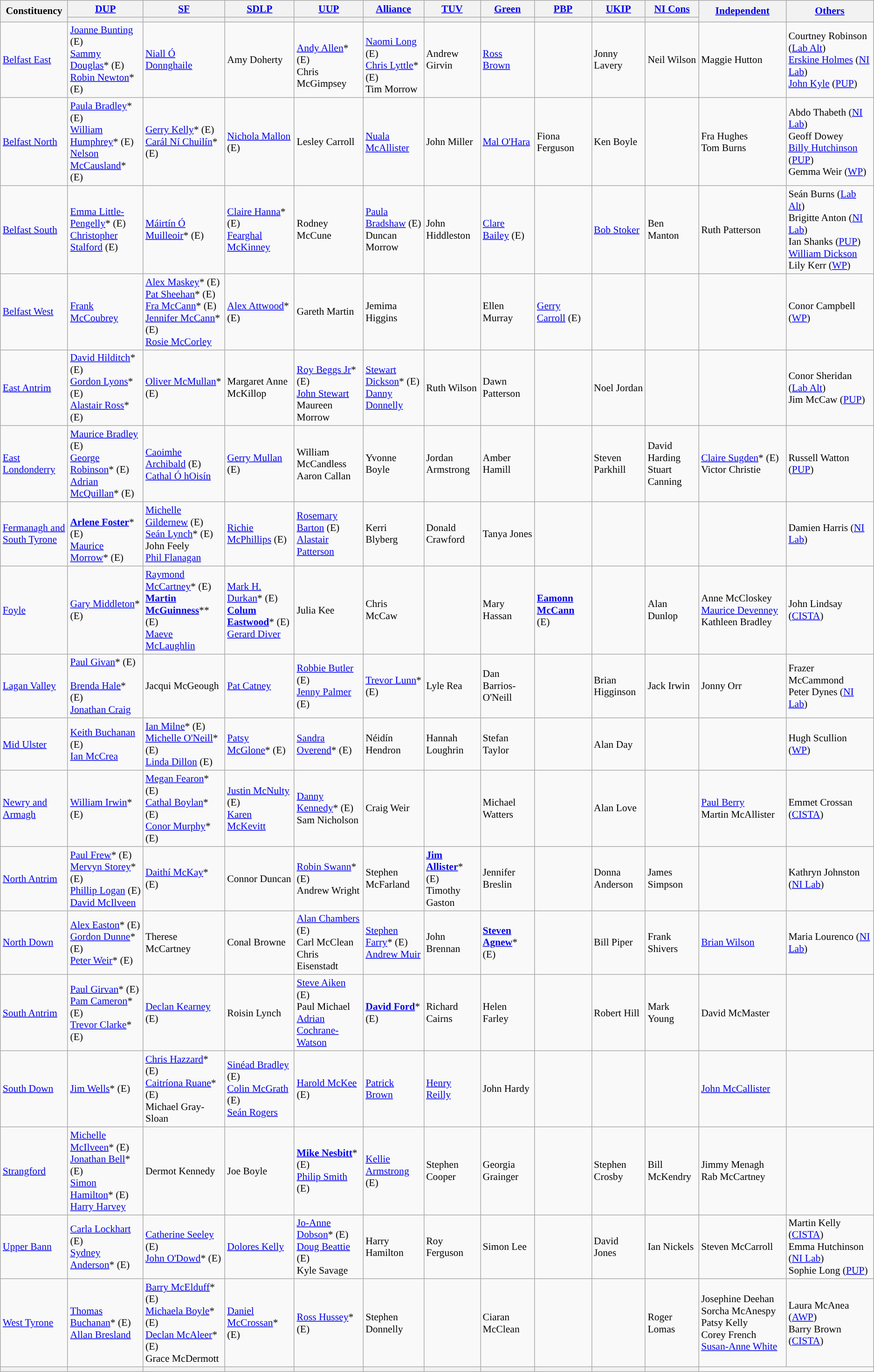<table class="wikitable" style="font-size:90%;">
<tr>
<th rowspan="2">Constituency</th>
<th><a href='#'>DUP</a></th>
<th><a href='#'>SF</a></th>
<th><a href='#'>SDLP</a></th>
<th><a href='#'>UUP</a></th>
<th><a href='#'>Alliance</a></th>
<th><a href='#'>TUV</a></th>
<th><a href='#'>Green</a></th>
<th><a href='#'>PBP</a></th>
<th><a href='#'>UKIP</a></th>
<th><a href='#'>NI Cons</a></th>
<th rowspan="2" width="10%"><a href='#'>Independent</a></th>
<th rowspan="2" width="10%"><a href='#'>Others</a></th>
</tr>
<tr>
<th style="background:"></th>
<th style="background:"></th>
<th style="background:"></th>
<th style="background:"></th>
<th style="background:"></th>
<th style="background:"></th>
<th style="background:"></th>
<th style="background:"></th>
<th style="background:"></th>
<th style="background:"></th>
</tr>
<tr>
<td><a href='#'>Belfast East</a></td>
<td style:"background;><a href='#'>Joanne Bunting</a> (E) <br><a href='#'>Sammy Douglas</a>* (E) <br><a href='#'>Robin Newton</a>* (E)</td>
<td style:"background;><a href='#'>Niall Ó Donnghaile</a></td>
<td style:"background;>Amy Doherty</td>
<td style:"background;><br><a href='#'>Andy Allen</a>* (E) <br>Chris McGimpsey</td>
<td style:"background;><br><a href='#'>Naomi Long</a> (E) <br><a href='#'>Chris Lyttle</a>* (E) <br>Tim Morrow</td>
<td style:"background;>Andrew Girvin</td>
<td style:"background;><a href='#'>Ross Brown</a></td>
<td style:"background;></td>
<td style:"background;>Jonny Lavery</td>
<td style:"background;>Neil Wilson</td>
<td>Maggie Hutton</td>
<td>Courtney Robinson (<a href='#'>Lab Alt</a>)<br><a href='#'>Erskine Holmes</a> (<a href='#'>NI Lab</a>)<br><a href='#'>John Kyle</a> (<a href='#'>PUP</a>)</td>
</tr>
<tr>
<td><a href='#'>Belfast North</a></td>
<td style:"background;><a href='#'>Paula Bradley</a>* (E)<br><a href='#'>William Humphrey</a>* (E) <br><a href='#'>Nelson McCausland</a>* (E)</td>
<td style:"background;><a href='#'>Gerry Kelly</a>* (E) <br><a href='#'>Carál Ní Chuilín</a>* (E)</td>
<td style:"background;><a href='#'>Nichola Mallon</a> (E)</td>
<td style:"background;>Lesley Carroll</td>
<td style:"background;><a href='#'>Nuala McAllister</a></td>
<td style:"background;>John Miller</td>
<td style:"background;><a href='#'>Mal O'Hara</a></td>
<td style:"background;>Fiona Ferguson</td>
<td style:"background;>Ken Boyle</td>
<td style:"background;></td>
<td>Fra Hughes <br>Tom Burns</td>
<td>Abdo Thabeth (<a href='#'>NI Lab</a>)<br>Geoff Dowey <br><a href='#'>Billy Hutchinson</a> (<a href='#'>PUP</a>) <br>Gemma Weir (<a href='#'>WP</a>)</td>
</tr>
<tr>
<td><a href='#'>Belfast South</a></td>
<td style:"background;><a href='#'>Emma Little-Pengelly</a>* (E) <br><a href='#'>Christopher Stalford</a> (E)</td>
<td style:"background;><a href='#'>Máirtín Ó Muilleoir</a>* (E)</td>
<td style:"background;><a href='#'>Claire Hanna</a>* (E) <br><a href='#'>Fearghal McKinney</a></td>
<td style:"background;>Rodney McCune</td>
<td style:"background;><a href='#'>Paula Bradshaw</a> (E) <br>Duncan Morrow</td>
<td style:"background;>John Hiddleston</td>
<td style:"background;><a href='#'>Clare Bailey</a> (E)</td>
<td style:"background;></td>
<td style:"background;><a href='#'>Bob Stoker</a></td>
<td style:"background;>Ben Manton</td>
<td>Ruth Patterson</td>
<td>Seán Burns (<a href='#'>Lab Alt</a>)<br>Brigitte Anton (<a href='#'>NI Lab</a>)<br>Ian Shanks (<a href='#'>PUP</a>)<br><a href='#'>William Dickson</a> <br>Lily Kerr (<a href='#'>WP</a>)</td>
</tr>
<tr>
<td><a href='#'>Belfast West</a></td>
<td style:"background;><a href='#'>Frank McCoubrey </a></td>
<td style:"background;><a href='#'>Alex Maskey</a>* (E) <br><a href='#'>Pat Sheehan</a>* (E) <br><a href='#'>Fra McCann</a>* (E) <br><a href='#'>Jennifer McCann</a>* (E) <br><a href='#'>Rosie McCorley</a></td>
<td style:"background;><a href='#'>Alex Attwood</a>* (E)</td>
<td style:"background;>Gareth Martin</td>
<td style:"background;>Jemima Higgins</td>
<td style:"background;></td>
<td style:"background;>Ellen Murray</td>
<td style:"background;><a href='#'>Gerry Carroll</a> (E)</td>
<td style:"background;></td>
<td style:"background;></td>
<td></td>
<td>Conor Campbell (<a href='#'>WP</a>)</td>
</tr>
<tr>
<td><a href='#'>East Antrim</a></td>
<td style:"background;><a href='#'>David Hilditch</a>* (E) <br><a href='#'>Gordon Lyons</a>* (E) <br><a href='#'>Alastair Ross</a>* (E)</td>
<td style:"background;><a href='#'>Oliver McMullan</a>* (E)</td>
<td style:"background;>Margaret Anne McKillop</td>
<td style:"background;><br><a href='#'>Roy Beggs Jr</a>* (E) <br><a href='#'>John Stewart</a> <br>Maureen Morrow</td>
<td style:"background;><a href='#'>Stewart Dickson</a>* (E) <br><a href='#'>Danny Donnelly</a></td>
<td style:"background;>Ruth Wilson</td>
<td style:"background;>Dawn Patterson</td>
<td style:"background;></td>
<td style:"background;>Noel Jordan</td>
<td style:"background;></td>
<td></td>
<td>Conor Sheridan (<a href='#'>Lab Alt</a>)<br>Jim McCaw (<a href='#'>PUP</a>)</td>
</tr>
<tr>
<td><a href='#'>East Londonderry</a></td>
<td style:"background;><a href='#'>Maurice Bradley</a> (E) <br><a href='#'>George Robinson</a>* (E) <br><a href='#'>Adrian McQuillan</a>* (E)</td>
<td style:"background;><a href='#'>Caoimhe Archibald</a> (E) <br><a href='#'>Cathal Ó hOisín</a></td>
<td style:"background;><a href='#'>Gerry Mullan</a> (E)</td>
<td style:"background;>William McCandless <br>Aaron Callan</td>
<td style:"background;>Yvonne Boyle</td>
<td style:"background;>Jordan Armstrong</td>
<td style:"background;>Amber Hamill</td>
<td style:"background;></td>
<td style:"background;>Steven Parkhill</td>
<td style:"background;>David Harding <br>Stuart Canning</td>
<td><a href='#'>Claire Sugden</a>* (E) <br>Victor Christie</td>
<td>Russell Watton (<a href='#'>PUP</a>)</td>
</tr>
<tr>
<td><a href='#'>Fermanagh and<br>South Tyrone</a></td>
<td style:"background;><br><strong><a href='#'>Arlene Foster</a></strong>* (E) <br><a href='#'>Maurice Morrow</a>* (E)</td>
<td style:"background;><a href='#'>Michelle Gildernew</a> (E) <br><a href='#'>Seán Lynch</a>* (E) <br>John Feely <br><a href='#'>Phil Flanagan</a></td>
<td style:"background;><a href='#'>Richie McPhillips</a> (E)</td>
<td style:"background;><a href='#'>Rosemary Barton</a> (E) <br><a href='#'>Alastair Patterson</a></td>
<td style:"background;>Kerri Blyberg</td>
<td style:"background;>Donald Crawford</td>
<td style:"background;>Tanya Jones</td>
<td style:"background;></td>
<td style:"background;></td>
<td style:"background;></td>
<td></td>
<td>Damien Harris (<a href='#'>NI Lab</a>)</td>
</tr>
<tr>
<td><a href='#'>Foyle</a></td>
<td style:"background;><a href='#'>Gary Middleton</a>* (E)</td>
<td style:"background;><a href='#'>Raymond McCartney</a>* (E) <br><strong><a href='#'>Martin McGuinness</a></strong>** (E) <br><a href='#'>Maeve McLaughlin</a></td>
<td style:"background;><a href='#'>Mark H. Durkan</a>* (E) <br><strong><a href='#'>Colum Eastwood</a></strong>* (E) <br><a href='#'>Gerard Diver</a></td>
<td style:"background;>Julia Kee</td>
<td style:"background;>Chris McCaw</td>
<td style:"background;></td>
<td style:"background;>Mary Hassan</td>
<td style:"background;><strong><a href='#'>Eamonn McCann</a></strong> (E)</td>
<td style:"background;></td>
<td style:"background;>Alan Dunlop</td>
<td>Anne McCloskey <br><a href='#'>Maurice Devenney</a> <br>Kathleen Bradley</td>
<td>John Lindsay (<a href='#'>CISTA</a>)</td>
</tr>
<tr>
<td><a href='#'>Lagan Valley</a></td>
<td style:"background;><a href='#'>Paul Givan</a>* (E) <br> <br><a href='#'>Brenda Hale</a>* (E) <br><a href='#'>Jonathan Craig</a></td>
<td style:"background;>Jacqui McGeough</td>
<td style:"background;><a href='#'>Pat Catney</a></td>
<td style:"background;><a href='#'>Robbie Butler</a> (E) <br><a href='#'>Jenny Palmer</a> (E)</td>
<td style:"background;><a href='#'>Trevor Lunn</a>* (E)</td>
<td style:"background;>Lyle Rea</td>
<td style:"background;>Dan Barrios-O'Neill</td>
<td style:"background;></td>
<td style:"background;>Brian Higginson</td>
<td style:"background;>Jack Irwin</td>
<td>Jonny Orr</td>
<td>Frazer McCammond <br>Peter Dynes (<a href='#'>NI Lab</a>)</td>
</tr>
<tr>
<td><a href='#'>Mid Ulster</a></td>
<td style:"background;><a href='#'>Keith Buchanan</a> (E) <br><a href='#'>Ian McCrea</a></td>
<td style:"background;><a href='#'>Ian Milne</a>* (E) <br><a href='#'>Michelle O'Neill</a>* (E) <br><a href='#'>Linda Dillon</a> (E)</td>
<td style:"background;><a href='#'>Patsy McGlone</a>* (E)</td>
<td style:"background;><a href='#'>Sandra Overend</a>* (E)</td>
<td style:"background;>Néidín Hendron</td>
<td style:"background;>Hannah Loughrin</td>
<td style:"background;>Stefan Taylor</td>
<td style:"background;></td>
<td style:"background;>Alan Day</td>
<td style:"background;></td>
<td></td>
<td>Hugh Scullion (<a href='#'>WP</a>)</td>
</tr>
<tr>
<td><a href='#'>Newry and Armagh</a></td>
<td style:"background;><a href='#'>William Irwin</a>* (E)</td>
<td style:"background;><a href='#'>Megan Fearon</a>* (E) <br><a href='#'>Cathal Boylan</a>* (E) <br><a href='#'>Conor Murphy</a>* (E)</td>
<td style:"background;><a href='#'>Justin McNulty</a> (E) <br><a href='#'>Karen McKevitt</a></td>
<td style:"background;><a href='#'>Danny Kennedy</a>* (E) <br>Sam Nicholson</td>
<td style:"background;>Craig Weir</td>
<td style:"background;></td>
<td style:"background;>Michael Watters</td>
<td style:"background;></td>
<td style:"background;>Alan Love</td>
<td style:"background;></td>
<td><a href='#'>Paul Berry</a> <br>Martin McAllister</td>
<td>Emmet Crossan (<a href='#'>CISTA</a>)</td>
</tr>
<tr>
<td><a href='#'>North Antrim</a></td>
<td style:"background;><a href='#'>Paul Frew</a>* (E) <br><a href='#'>Mervyn Storey</a>* (E) <br><a href='#'>Phillip Logan</a> (E) <br><a href='#'>David McIlveen</a></td>
<td style:"background;><a href='#'>Daithí McKay</a>* (E)</td>
<td style:"background;>Connor Duncan</td>
<td style:"background;><a href='#'>Robin Swann</a>* (E) <br>Andrew Wright</td>
<td style:"background;>Stephen McFarland</td>
<td style:"background;><strong><a href='#'>Jim Allister</a></strong>* (E) <br>Timothy Gaston</td>
<td style:"background;>Jennifer Breslin</td>
<td style:"background;></td>
<td style:"background;>Donna Anderson</td>
<td style:"background;>James Simpson</td>
<td></td>
<td>Kathryn Johnston (<a href='#'>NI Lab</a>)</td>
</tr>
<tr>
<td><a href='#'>North Down</a></td>
<td style:"background;><a href='#'>Alex Easton</a>* (E) <br><a href='#'>Gordon Dunne</a>* (E) <br><a href='#'>Peter Weir</a>* (E)</td>
<td style:"background;>Therese McCartney</td>
<td style:"background;>Conal Browne</td>
<td style:"background;><a href='#'>Alan Chambers</a> (E) <br>Carl McClean <br>Chris Eisenstadt</td>
<td style:"background;><a href='#'>Stephen Farry</a>* (E) <br><a href='#'>Andrew Muir</a></td>
<td style:"background;>John Brennan</td>
<td style:"background;><strong><a href='#'>Steven Agnew</a></strong>* (E)</td>
<td style:"background;></td>
<td style:"background;>Bill Piper</td>
<td style:"background;>Frank Shivers</td>
<td><a href='#'>Brian Wilson</a></td>
<td>Maria Lourenco (<a href='#'>NI Lab</a>)</td>
</tr>
<tr>
<td><a href='#'>South Antrim</a></td>
<td style:"background;><a href='#'>Paul Girvan</a>* (E) <br><a href='#'>Pam Cameron</a>* (E) <br><a href='#'>Trevor Clarke</a>* (E)</td>
<td style:"background;><a href='#'>Declan Kearney</a> (E)</td>
<td style:"background;>Roisin Lynch</td>
<td style:"background;><a href='#'>Steve Aiken</a> (E) <br>Paul Michael <br><a href='#'>Adrian Cochrane-Watson</a></td>
<td style:"background;><strong><a href='#'>David Ford</a></strong>* (E)</td>
<td style:"background;>Richard Cairns</td>
<td style:"background;>Helen Farley</td>
<td style:"background;></td>
<td style:"background;>Robert Hill</td>
<td style:"background;>Mark Young</td>
<td>David McMaster</td>
<td></td>
</tr>
<tr>
<td><a href='#'>South Down</a></td>
<td style:"background;><a href='#'>Jim Wells</a>* (E)</td>
<td style:"background;><a href='#'>Chris Hazzard</a>* (E) <br><a href='#'>Caitríona Ruane</a>* (E) <br>Michael Gray-Sloan</td>
<td style:"background;><a href='#'>Sinéad Bradley</a> (E) <br><a href='#'>Colin McGrath</a> (E) <br><a href='#'>Seán Rogers</a></td>
<td style:"background;><a href='#'>Harold McKee</a> (E)</td>
<td style:"background;><a href='#'>Patrick Brown</a></td>
<td style:"background;><a href='#'>Henry Reilly</a></td>
<td style:"background;>John Hardy</td>
<td style:"background;></td>
<td style:"background;></td>
<td style:"background;></td>
<td><a href='#'>John McCallister</a></td>
<td></td>
</tr>
<tr>
<td><a href='#'>Strangford</a></td>
<td style:"background;><a href='#'>Michelle McIlveen</a>* (E) <br><a href='#'>Jonathan Bell</a>* (E) <br><a href='#'>Simon Hamilton</a>* (E) <br><a href='#'>Harry Harvey</a></td>
<td style:"background;>Dermot Kennedy</td>
<td style:"background;>Joe Boyle</td>
<td style:"background;><strong><a href='#'>Mike Nesbitt</a></strong>* (E) <br><a href='#'>Philip Smith</a> (E)</td>
<td style:"background;><a href='#'>Kellie Armstrong</a> (E)</td>
<td style:"background;>Stephen Cooper</td>
<td style:"background;>Georgia Grainger</td>
<td style:"background;></td>
<td style:"background;>Stephen Crosby</td>
<td style:"background;>Bill McKendry</td>
<td>Jimmy Menagh <br>Rab McCartney</td>
<td></td>
</tr>
<tr>
<td><a href='#'>Upper Bann</a></td>
<td style:"background;><a href='#'>Carla Lockhart</a> (E) <br><a href='#'>Sydney Anderson</a>* (E)</td>
<td style:"background;><a href='#'>Catherine Seeley</a> (E) <br><a href='#'>John O'Dowd</a>* (E)</td>
<td style:"background;><a href='#'>Dolores Kelly</a></td>
<td style:"background;><a href='#'>Jo-Anne Dobson</a>* (E) <br><a href='#'>Doug Beattie</a> (E) <br>Kyle Savage</td>
<td style:"background;>Harry Hamilton</td>
<td style:"background;>Roy Ferguson</td>
<td style:"background;>Simon Lee</td>
<td style:"background;></td>
<td style:"background;>David Jones</td>
<td style:"background;>Ian Nickels</td>
<td>Steven McCarroll</td>
<td>Martin Kelly (<a href='#'>CISTA</a>)<br>Emma Hutchinson (<a href='#'>NI Lab</a>)<br>Sophie Long (<a href='#'>PUP</a>)</td>
</tr>
<tr>
<td><a href='#'>West Tyrone</a></td>
<td style:"background;><a href='#'>Thomas Buchanan</a>* (E) <br><a href='#'>Allan Bresland</a></td>
<td style:"background;><a href='#'>Barry McElduff</a>* (E) <br><a href='#'>Michaela Boyle</a>* (E) <br><a href='#'>Declan McAleer</a>* (E) <br>Grace McDermott</td>
<td style:"background;><a href='#'>Daniel McCrossan</a>* (E)</td>
<td style:"background;><a href='#'>Ross Hussey</a>* (E)</td>
<td style:"background;>Stephen Donnelly</td>
<td style:"background;></td>
<td style:"background;>Ciaran McClean</td>
<td style:"background;></td>
<td style:"background;></td>
<td style:"background;>Roger Lomas</td>
<td>Josephine Deehan <br>Sorcha McAnespy <br>Patsy Kelly <br>Corey French <br><a href='#'>Susan-Anne White</a></td>
<td>Laura McAnea (<a href='#'>AWP</a>)<br>Barry Brown (<a href='#'>CISTA</a>)</td>
</tr>
<tr>
<th></th>
<th style="background:"></th>
<th style="background:"></th>
<th style="background:"></th>
<th style="background:"></th>
<th style="background:"></th>
<th style="background:"></th>
<th style="background:"></th>
<th style="background:"></th>
<th style="background:"></th>
<th style="background:"></th>
</tr>
</table>
